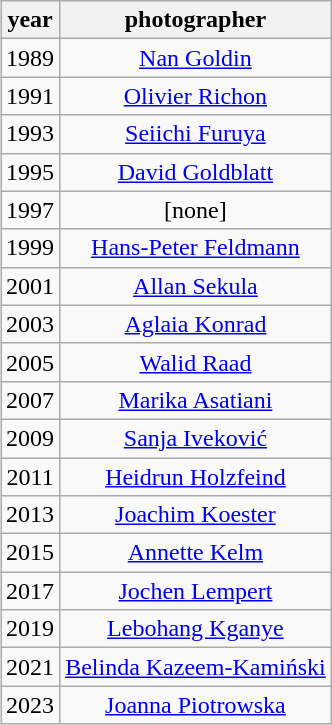<table class="wikitable" style="text-align:center" align="right">
<tr>
<th>year</th>
<th>photographer</th>
</tr>
<tr>
<td>1989</td>
<td><a href='#'>Nan Goldin</a></td>
</tr>
<tr>
<td>1991</td>
<td><a href='#'>Olivier Richon</a></td>
</tr>
<tr>
<td>1993</td>
<td><a href='#'>Seiichi Furuya</a></td>
</tr>
<tr>
<td>1995</td>
<td><a href='#'>David Goldblatt</a></td>
</tr>
<tr>
<td>1997</td>
<td>[none]</td>
</tr>
<tr>
<td>1999</td>
<td><a href='#'>Hans-Peter Feldmann</a></td>
</tr>
<tr>
<td>2001</td>
<td><a href='#'>Allan Sekula</a></td>
</tr>
<tr>
<td>2003</td>
<td><a href='#'>Aglaia Konrad</a></td>
</tr>
<tr>
<td>2005</td>
<td><a href='#'>Walid Raad</a></td>
</tr>
<tr>
<td>2007</td>
<td><a href='#'>Marika Asatiani</a></td>
</tr>
<tr>
<td>2009</td>
<td><a href='#'>Sanja Iveković</a></td>
</tr>
<tr>
<td>2011</td>
<td><a href='#'>Heidrun Holzfeind</a></td>
</tr>
<tr>
<td>2013</td>
<td><a href='#'>Joachim Koester</a></td>
</tr>
<tr>
<td>2015</td>
<td><a href='#'>Annette Kelm</a></td>
</tr>
<tr>
<td>2017</td>
<td><a href='#'>Jochen Lempert</a></td>
</tr>
<tr>
<td>2019</td>
<td><a href='#'>Lebohang Kganye</a></td>
</tr>
<tr>
<td>2021</td>
<td><a href='#'>Belinda Kazeem-Kamiński</a></td>
</tr>
<tr>
<td>2023</td>
<td><a href='#'>Joanna Piotrowska</a></td>
</tr>
</table>
